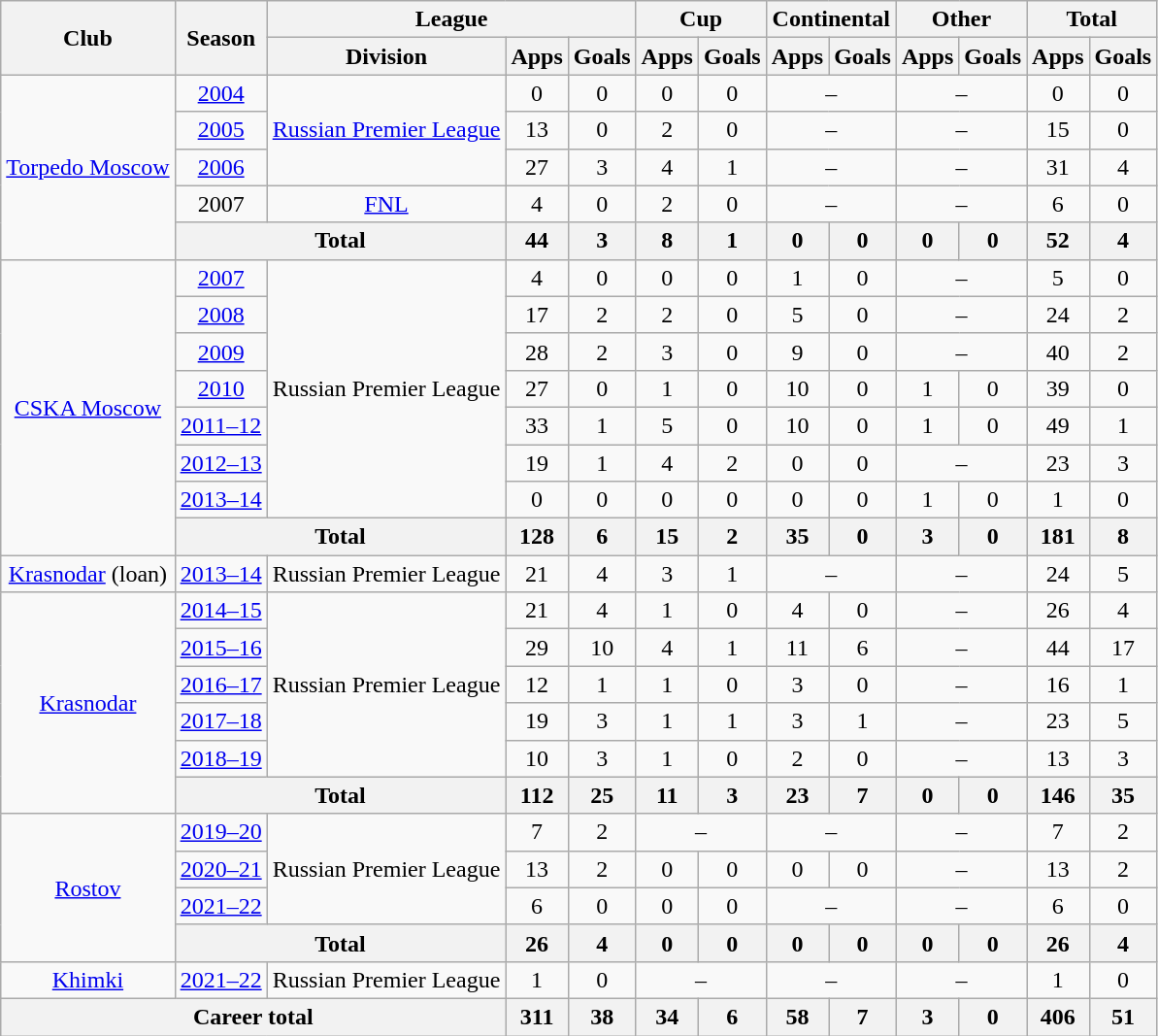<table class="wikitable" style="text-align:center">
<tr>
<th rowspan="2">Club</th>
<th rowspan="2">Season</th>
<th colspan="3">League</th>
<th colspan="2">Cup</th>
<th colspan="2">Continental</th>
<th colspan="2">Other</th>
<th colspan="2">Total</th>
</tr>
<tr>
<th>Division</th>
<th>Apps</th>
<th>Goals</th>
<th>Apps</th>
<th>Goals</th>
<th>Apps</th>
<th>Goals</th>
<th>Apps</th>
<th>Goals</th>
<th>Apps</th>
<th>Goals</th>
</tr>
<tr>
<td rowspan="5"><a href='#'>Torpedo Moscow</a></td>
<td><a href='#'>2004</a></td>
<td rowspan="3"><a href='#'>Russian Premier League</a></td>
<td>0</td>
<td>0</td>
<td>0</td>
<td>0</td>
<td colspan="2">–</td>
<td colspan="2">–</td>
<td>0</td>
<td>0</td>
</tr>
<tr>
<td><a href='#'>2005</a></td>
<td>13</td>
<td>0</td>
<td>2</td>
<td>0</td>
<td colspan="2">–</td>
<td colspan="2">–</td>
<td>15</td>
<td>0</td>
</tr>
<tr>
<td><a href='#'>2006</a></td>
<td>27</td>
<td>3</td>
<td>4</td>
<td>1</td>
<td colspan="2">–</td>
<td colspan="2">–</td>
<td>31</td>
<td>4</td>
</tr>
<tr>
<td>2007</td>
<td><a href='#'>FNL</a></td>
<td>4</td>
<td>0</td>
<td>2</td>
<td>0</td>
<td colspan="2">–</td>
<td colspan="2">–</td>
<td>6</td>
<td>0</td>
</tr>
<tr>
<th colspan="2">Total</th>
<th>44</th>
<th>3</th>
<th>8</th>
<th>1</th>
<th>0</th>
<th>0</th>
<th>0</th>
<th>0</th>
<th>52</th>
<th>4</th>
</tr>
<tr>
<td rowspan="8"><a href='#'>CSKA Moscow</a></td>
<td><a href='#'>2007</a></td>
<td rowspan="7">Russian Premier League</td>
<td>4</td>
<td>0</td>
<td>0</td>
<td>0</td>
<td>1</td>
<td>0</td>
<td colspan="2">–</td>
<td>5</td>
<td>0</td>
</tr>
<tr>
<td><a href='#'>2008</a></td>
<td>17</td>
<td>2</td>
<td>2</td>
<td>0</td>
<td>5</td>
<td>0</td>
<td colspan="2">–</td>
<td>24</td>
<td>2</td>
</tr>
<tr>
<td><a href='#'>2009</a></td>
<td>28</td>
<td>2</td>
<td>3</td>
<td>0</td>
<td>9</td>
<td>0</td>
<td colspan="2">–</td>
<td>40</td>
<td>2</td>
</tr>
<tr>
<td><a href='#'>2010</a></td>
<td>27</td>
<td>0</td>
<td>1</td>
<td>0</td>
<td>10</td>
<td>0</td>
<td>1</td>
<td>0</td>
<td>39</td>
<td>0</td>
</tr>
<tr>
<td><a href='#'>2011–12</a></td>
<td>33</td>
<td>1</td>
<td>5</td>
<td>0</td>
<td>10</td>
<td>0</td>
<td>1</td>
<td>0</td>
<td>49</td>
<td>1</td>
</tr>
<tr>
<td><a href='#'>2012–13</a></td>
<td>19</td>
<td>1</td>
<td>4</td>
<td>2</td>
<td>0</td>
<td>0</td>
<td colspan="2">–</td>
<td>23</td>
<td>3</td>
</tr>
<tr>
<td><a href='#'>2013–14</a></td>
<td>0</td>
<td>0</td>
<td>0</td>
<td>0</td>
<td>0</td>
<td>0</td>
<td>1</td>
<td>0</td>
<td>1</td>
<td>0</td>
</tr>
<tr>
<th colspan="2">Total</th>
<th>128</th>
<th>6</th>
<th>15</th>
<th>2</th>
<th>35</th>
<th>0</th>
<th>3</th>
<th>0</th>
<th>181</th>
<th>8</th>
</tr>
<tr>
<td><a href='#'>Krasnodar</a> (loan)</td>
<td><a href='#'>2013–14</a></td>
<td>Russian Premier League</td>
<td>21</td>
<td>4</td>
<td>3</td>
<td>1</td>
<td colspan="2">–</td>
<td colspan="2">–</td>
<td>24</td>
<td>5</td>
</tr>
<tr>
<td rowspan="6"><a href='#'>Krasnodar</a></td>
<td><a href='#'>2014–15</a></td>
<td rowspan="5">Russian Premier League</td>
<td>21</td>
<td>4</td>
<td>1</td>
<td>0</td>
<td>4</td>
<td>0</td>
<td colspan="2">–</td>
<td>26</td>
<td>4</td>
</tr>
<tr>
<td><a href='#'>2015–16</a></td>
<td>29</td>
<td>10</td>
<td>4</td>
<td>1</td>
<td>11</td>
<td>6</td>
<td colspan="2">–</td>
<td>44</td>
<td>17</td>
</tr>
<tr>
<td><a href='#'>2016–17</a></td>
<td>12</td>
<td>1</td>
<td>1</td>
<td>0</td>
<td>3</td>
<td>0</td>
<td colspan="2">–</td>
<td>16</td>
<td>1</td>
</tr>
<tr>
<td><a href='#'>2017–18</a></td>
<td>19</td>
<td>3</td>
<td>1</td>
<td>1</td>
<td>3</td>
<td>1</td>
<td colspan="2">–</td>
<td>23</td>
<td>5</td>
</tr>
<tr>
<td><a href='#'>2018–19</a></td>
<td>10</td>
<td>3</td>
<td>1</td>
<td>0</td>
<td>2</td>
<td>0</td>
<td colspan="2">–</td>
<td>13</td>
<td>3</td>
</tr>
<tr>
<th colspan="2">Total</th>
<th>112</th>
<th>25</th>
<th>11</th>
<th>3</th>
<th>23</th>
<th>7</th>
<th>0</th>
<th>0</th>
<th>146</th>
<th>35</th>
</tr>
<tr>
<td rowspan="4"><a href='#'>Rostov</a></td>
<td><a href='#'>2019–20</a></td>
<td rowspan="3">Russian Premier League</td>
<td>7</td>
<td>2</td>
<td colspan="2">–</td>
<td colspan="2">–</td>
<td colspan="2">–</td>
<td>7</td>
<td>2</td>
</tr>
<tr>
<td><a href='#'>2020–21</a></td>
<td>13</td>
<td>2</td>
<td>0</td>
<td>0</td>
<td>0</td>
<td>0</td>
<td colspan="2">–</td>
<td>13</td>
<td>2</td>
</tr>
<tr>
<td><a href='#'>2021–22</a></td>
<td>6</td>
<td>0</td>
<td>0</td>
<td>0</td>
<td colspan="2">–</td>
<td colspan="2">–</td>
<td>6</td>
<td>0</td>
</tr>
<tr>
<th colspan="2">Total</th>
<th>26</th>
<th>4</th>
<th>0</th>
<th>0</th>
<th>0</th>
<th>0</th>
<th>0</th>
<th>0</th>
<th>26</th>
<th>4</th>
</tr>
<tr>
<td><a href='#'>Khimki</a></td>
<td><a href='#'>2021–22</a></td>
<td>Russian Premier League</td>
<td>1</td>
<td>0</td>
<td colspan="2">–</td>
<td colspan="2">–</td>
<td colspan="2">–</td>
<td>1</td>
<td>0</td>
</tr>
<tr>
<th colspan="3">Career total</th>
<th>311</th>
<th>38</th>
<th>34</th>
<th>6</th>
<th>58</th>
<th>7</th>
<th>3</th>
<th>0</th>
<th>406</th>
<th>51</th>
</tr>
</table>
